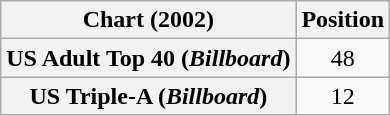<table class="wikitable plainrowheaders" style="text-align:center">
<tr>
<th>Chart (2002)</th>
<th>Position</th>
</tr>
<tr>
<th scope="row">US Adult Top 40 (<em>Billboard</em>)</th>
<td>48</td>
</tr>
<tr>
<th scope="row">US Triple-A (<em>Billboard</em>)</th>
<td>12</td>
</tr>
</table>
